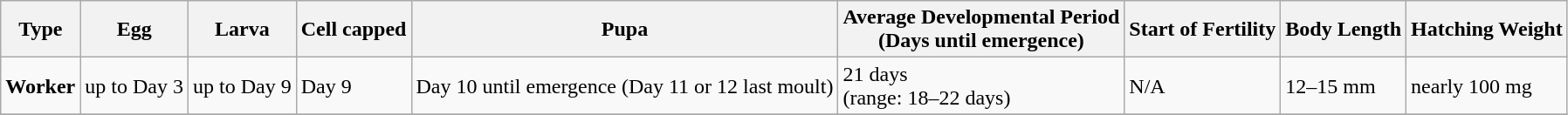<table class="wikitable">
<tr>
<th>Type</th>
<th>Egg</th>
<th>Larva</th>
<th>Cell capped</th>
<th>Pupa</th>
<th>Average Developmental Period<br>(Days until emergence)</th>
<th>Start of Fertility</th>
<th>Body Length</th>
<th>Hatching Weight</th>
</tr>
<tr>
<td><strong>Worker</strong></td>
<td>up to Day 3</td>
<td>up to Day 9</td>
<td>Day 9</td>
<td>Day 10 until emergence (Day 11 or 12 last moult)</td>
<td>21 days<br>(range: 18–22 days)</td>
<td>N/A</td>
<td>12–15 mm</td>
<td>nearly 100 mg</td>
</tr>
<tr>
</tr>
</table>
